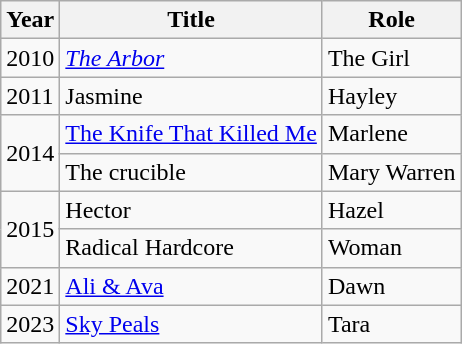<table class="wikitable unsortable">
<tr>
<th>Year</th>
<th>Title</th>
<th>Role</th>
</tr>
<tr>
<td>2010</td>
<td><em><a href='#'>The Arbor</a></em></td>
<td>The Girl</td>
</tr>
<tr>
<td>2011</td>
<td>Jasmine</td>
<td>Hayley</td>
</tr>
<tr>
<td rowspan="2">2014</td>
<td><a href='#'>The Knife That Killed Me</a></td>
<td>Marlene</td>
</tr>
<tr>
<td>The crucible</td>
<td>Mary Warren</td>
</tr>
<tr>
<td rowspan="2">2015</td>
<td>Hector</td>
<td>Hazel</td>
</tr>
<tr>
<td>Radical Hardcore</td>
<td>Woman</td>
</tr>
<tr>
<td>2021</td>
<td><a href='#'>Ali & Ava</a></td>
<td>Dawn</td>
</tr>
<tr>
<td>2023</td>
<td><a href='#'>Sky Peals</a></td>
<td>Tara</td>
</tr>
</table>
